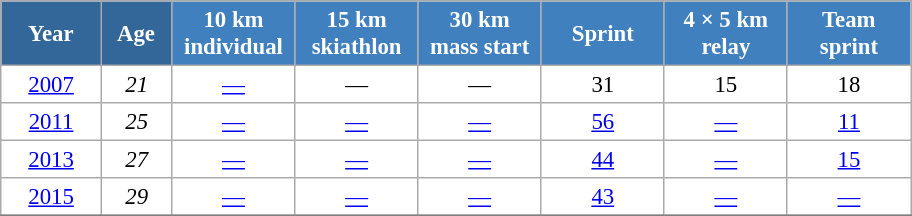<table class="wikitable" style="font-size:95%; text-align:center; border:grey solid 1px; border-collapse:collapse; background:#ffffff;">
<tr>
<th style="background-color:#369; color:white; width:60px;"> Year </th>
<th style="background-color:#369; color:white; width:40px;"> Age </th>
<th style="background-color:#4180be; color:white; width:75px;"> 10 km <br>individual</th>
<th style="background-color:#4180be; color:white; width:75px;"> 15 km <br> skiathlon </th>
<th style="background-color:#4180be; color:white; width:75px;"> 30 km <br>mass start</th>
<th style="background-color:#4180be; color:white; width:75px;"> Sprint </th>
<th style="background-color:#4180be; color:white; width:75px;"> 4 × 5 km <br> relay </th>
<th style="background-color:#4180be; color:white; width:75px;"> Team <br> sprint </th>
</tr>
<tr>
<td><a href='#'>2007</a></td>
<td><em>21</em></td>
<td><a href='#'>—</a></td>
<td>—</td>
<td>—</td>
<td>31</td>
<td>15</td>
<td>18</td>
</tr>
<tr>
<td><a href='#'>2011</a></td>
<td><em>25</em></td>
<td><a href='#'>—</a></td>
<td><a href='#'>—</a></td>
<td><a href='#'>—</a></td>
<td><a href='#'>56</a></td>
<td><a href='#'>—</a></td>
<td><a href='#'>11</a></td>
</tr>
<tr>
<td><a href='#'>2013</a></td>
<td><em>27</em></td>
<td><a href='#'>—</a></td>
<td><a href='#'>—</a></td>
<td><a href='#'>—</a></td>
<td><a href='#'>44</a></td>
<td><a href='#'>—</a></td>
<td><a href='#'>15</a></td>
</tr>
<tr>
<td><a href='#'>2015</a></td>
<td><em>29</em></td>
<td><a href='#'>—</a></td>
<td><a href='#'>—</a></td>
<td><a href='#'>—</a></td>
<td><a href='#'>43</a></td>
<td><a href='#'>—</a></td>
<td><a href='#'>—</a></td>
</tr>
<tr>
</tr>
</table>
